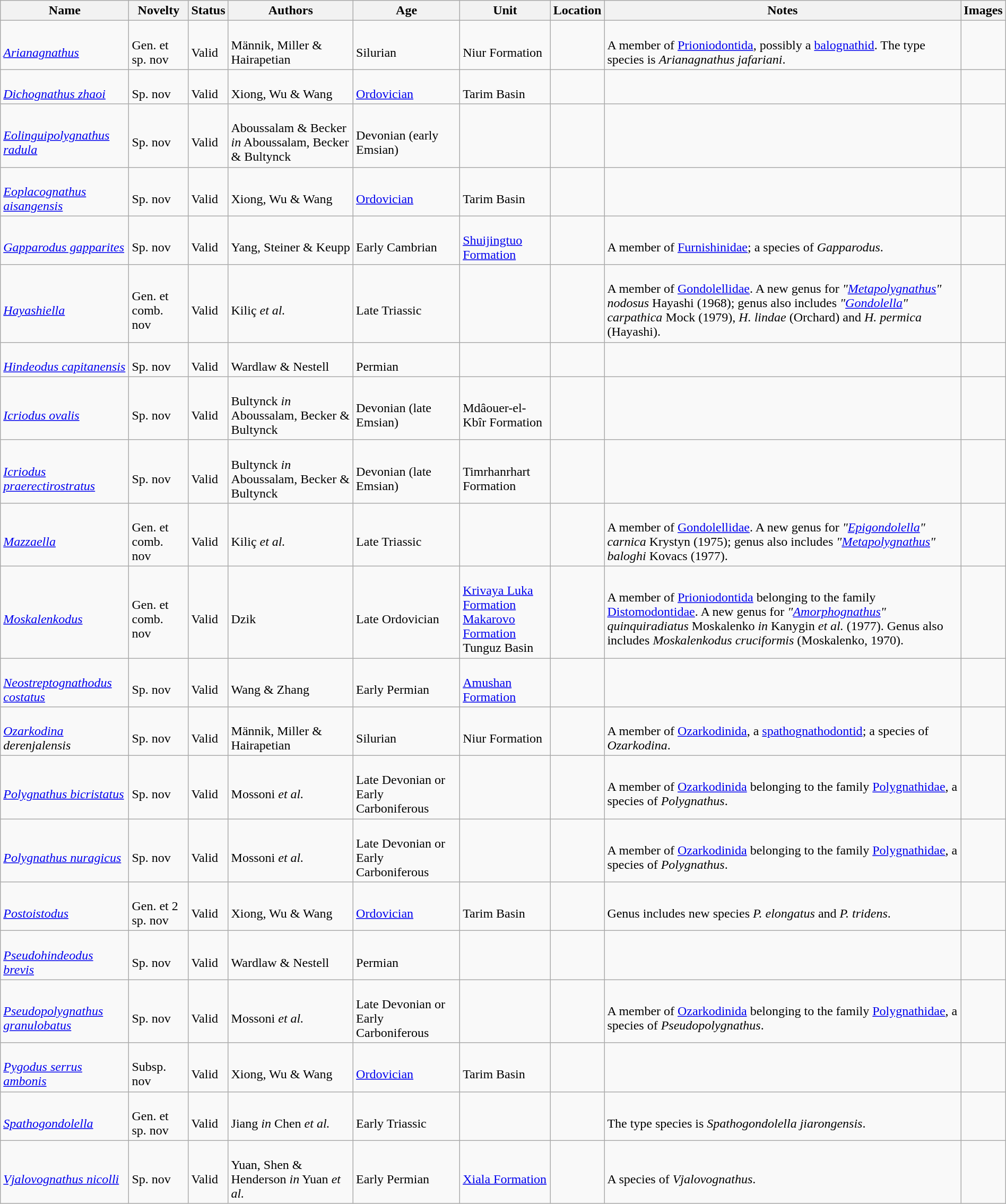<table class="wikitable sortable"  style="margin:auto; width:100%;">
<tr>
<th>Name</th>
<th>Novelty</th>
<th>Status</th>
<th>Authors</th>
<th>Age</th>
<th>Unit</th>
<th>Location</th>
<th>Notes</th>
<th>Images</th>
</tr>
<tr>
<td><br><em><a href='#'>Arianagnathus</a></em></td>
<td><br>Gen. et sp. nov</td>
<td><br>Valid</td>
<td><br>Männik, Miller & Hairapetian</td>
<td><br>Silurian</td>
<td><br>Niur Formation</td>
<td><br></td>
<td><br>A member of <a href='#'>Prioniodontida</a>, possibly a <a href='#'>balognathid</a>. The type species is <em>Arianagnathus jafariani</em>.</td>
<td></td>
</tr>
<tr>
<td><br><em><a href='#'>Dichognathus zhaoi</a></em></td>
<td><br>Sp. nov</td>
<td><br>Valid</td>
<td><br>Xiong, Wu & Wang</td>
<td><br><a href='#'>Ordovician</a></td>
<td><br>Tarim Basin</td>
<td><br></td>
<td></td>
<td></td>
</tr>
<tr>
<td><br><em><a href='#'>Eolinguipolygnathus radula</a></em></td>
<td><br>Sp. nov</td>
<td><br>Valid</td>
<td><br>Aboussalam & Becker <em>in</em> Aboussalam, Becker & Bultynck</td>
<td><br>Devonian (early Emsian)</td>
<td></td>
<td><br></td>
<td></td>
<td></td>
</tr>
<tr>
<td><br><em><a href='#'>Eoplacognathus aisangensis</a></em></td>
<td><br>Sp. nov</td>
<td><br>Valid</td>
<td><br>Xiong, Wu & Wang</td>
<td><br><a href='#'>Ordovician</a></td>
<td><br>Tarim Basin</td>
<td><br></td>
<td></td>
<td></td>
</tr>
<tr>
<td><br><em><a href='#'>Gapparodus gapparites</a></em></td>
<td><br>Sp. nov</td>
<td><br>Valid</td>
<td><br>Yang, Steiner & Keupp</td>
<td><br>Early Cambrian</td>
<td><br><a href='#'>Shuijingtuo Formation</a></td>
<td><br></td>
<td><br>A member of <a href='#'>Furnishinidae</a>; a species of <em>Gapparodus</em>.</td>
<td></td>
</tr>
<tr>
<td><br><em><a href='#'>Hayashiella</a></em></td>
<td><br>Gen. et comb. nov</td>
<td><br>Valid</td>
<td><br>Kiliç <em>et al.</em></td>
<td><br>Late Triassic</td>
<td></td>
<td><br><br>
<br>
<br>
</td>
<td><br>A member of <a href='#'>Gondolellidae</a>. A new genus for <em>"<a href='#'>Metapolygnathus</a>" nodosus</em> Hayashi (1968); genus also includes <em>"<a href='#'>Gondolella</a>" carpathica</em> Mock (1979), <em>H. lindae</em> (Orchard) and <em>H. permica</em> (Hayashi).</td>
<td></td>
</tr>
<tr>
<td><br><em><a href='#'>Hindeodus capitanensis</a></em></td>
<td><br>Sp. nov</td>
<td><br>Valid</td>
<td><br>Wardlaw & Nestell</td>
<td><br>Permian</td>
<td></td>
<td><br></td>
<td></td>
<td></td>
</tr>
<tr>
<td><br><em><a href='#'>Icriodus ovalis</a></em></td>
<td><br>Sp. nov</td>
<td><br>Valid</td>
<td><br>Bultynck <em>in</em> Aboussalam, Becker & Bultynck</td>
<td><br>Devonian (late Emsian)</td>
<td><br>Mdâouer-el-Kbîr Formation</td>
<td><br></td>
<td></td>
<td></td>
</tr>
<tr>
<td><br><em><a href='#'>Icriodus praerectirostratus</a></em></td>
<td><br>Sp. nov</td>
<td><br>Valid</td>
<td><br>Bultynck <em>in</em> Aboussalam, Becker & Bultynck</td>
<td><br>Devonian (late Emsian)</td>
<td><br>Timrhanrhart Formation</td>
<td><br></td>
<td></td>
<td></td>
</tr>
<tr>
<td><br><em><a href='#'>Mazzaella</a></em></td>
<td><br>Gen. et comb. nov</td>
<td><br>Valid</td>
<td><br>Kiliç <em>et al.</em></td>
<td><br>Late Triassic</td>
<td></td>
<td><br><br>
<br>
<br>
</td>
<td><br>A member of <a href='#'>Gondolellidae</a>. A new genus for <em>"<a href='#'>Epigondolella</a>" carnica</em> Krystyn (1975); genus also includes <em>"<a href='#'>Metapolygnathus</a>"  baloghi</em> Kovacs (1977).</td>
<td></td>
</tr>
<tr>
<td><br><em><a href='#'>Moskalenkodus</a></em></td>
<td><br>Gen. et comb. nov</td>
<td><br>Valid</td>
<td><br>Dzik</td>
<td><br>Late Ordovician</td>
<td><br><a href='#'>Krivaya Luka Formation</a><br>
<a href='#'>Makarovo Formation</a><br>
Tunguz Basin</td>
<td><br></td>
<td><br>A member of <a href='#'>Prioniodontida</a> belonging to the family <a href='#'>Distomodontidae</a>. A new genus for <em>"<a href='#'>Amorphognathus</a>" quinquiradiatus</em> Moskalenko <em>in</em> Kanygin <em>et al.</em> (1977). Genus also includes <em>Moskalenkodus cruciformis</em> (Moskalenko, 1970).</td>
<td></td>
</tr>
<tr>
<td><br><em><a href='#'>Neostreptognathodus costatus</a></em></td>
<td><br>Sp. nov</td>
<td><br>Valid</td>
<td><br>Wang & Zhang</td>
<td><br>Early Permian</td>
<td><br><a href='#'>Amushan Formation</a></td>
<td><br></td>
<td></td>
<td></td>
</tr>
<tr>
<td><br><em><a href='#'>Ozarkodina</a> derenjalensis</em></td>
<td><br>Sp. nov</td>
<td><br>Valid</td>
<td><br>Männik, Miller & Hairapetian</td>
<td><br>Silurian</td>
<td><br>Niur Formation</td>
<td><br></td>
<td><br>A member of <a href='#'>Ozarkodinida</a>, a <a href='#'>spathognathodontid</a>; a species of <em>Ozarkodina</em>.</td>
<td></td>
</tr>
<tr>
<td><br><em><a href='#'>Polygnathus bicristatus</a></em></td>
<td><br>Sp. nov</td>
<td><br>Valid</td>
<td><br>Mossoni <em>et al.</em></td>
<td><br>Late Devonian or Early Carboniferous</td>
<td></td>
<td><br></td>
<td><br>A member of <a href='#'>Ozarkodinida</a> belonging to the family <a href='#'>Polygnathidae</a>, a species of <em>Polygnathus</em>.</td>
<td></td>
</tr>
<tr>
<td><br><em><a href='#'>Polygnathus nuragicus</a></em></td>
<td><br>Sp. nov</td>
<td><br>Valid</td>
<td><br>Mossoni <em>et al.</em></td>
<td><br>Late Devonian or Early Carboniferous</td>
<td></td>
<td><br></td>
<td><br>A member of <a href='#'>Ozarkodinida</a> belonging to the family <a href='#'>Polygnathidae</a>, a species of <em>Polygnathus</em>.</td>
<td></td>
</tr>
<tr>
<td><br><em><a href='#'>Postoistodus</a></em></td>
<td><br>Gen. et 2 sp. nov</td>
<td><br>Valid</td>
<td><br>Xiong, Wu & Wang</td>
<td><br><a href='#'>Ordovician</a></td>
<td><br>Tarim Basin</td>
<td><br></td>
<td><br>Genus includes new species <em>P. elongatus</em> and <em>P. tridens</em>.</td>
<td></td>
</tr>
<tr>
<td><br><em><a href='#'>Pseudohindeodus brevis</a></em></td>
<td><br>Sp. nov</td>
<td><br>Valid</td>
<td><br>Wardlaw & Nestell</td>
<td><br>Permian</td>
<td></td>
<td><br></td>
<td></td>
<td></td>
</tr>
<tr>
<td><br><em><a href='#'>Pseudopolygnathus granulobatus</a></em></td>
<td><br>Sp. nov</td>
<td><br>Valid</td>
<td><br>Mossoni <em>et al.</em></td>
<td><br>Late Devonian or Early Carboniferous</td>
<td></td>
<td><br></td>
<td><br>A member of <a href='#'>Ozarkodinida</a> belonging to the family <a href='#'>Polygnathidae</a>, a species of <em>Pseudopolygnathus</em>.</td>
<td></td>
</tr>
<tr>
<td><br><em><a href='#'>Pygodus serrus ambonis</a></em></td>
<td><br>Subsp. nov</td>
<td><br>Valid</td>
<td><br>Xiong, Wu & Wang</td>
<td><br><a href='#'>Ordovician</a></td>
<td><br>Tarim Basin</td>
<td><br></td>
<td></td>
<td></td>
</tr>
<tr>
<td><br><em><a href='#'>Spathogondolella</a></em></td>
<td><br>Gen. et sp. nov</td>
<td><br>Valid</td>
<td><br>Jiang <em>in</em> Chen <em>et al.</em></td>
<td><br>Early Triassic</td>
<td></td>
<td><br></td>
<td><br>The type species is <em>Spathogondolella jiarongensis</em>.</td>
<td></td>
</tr>
<tr>
<td><br><em><a href='#'>Vjalovognathus nicolli</a></em></td>
<td><br>Sp. nov</td>
<td><br>Valid</td>
<td><br>Yuan, Shen & Henderson <em>in</em> Yuan <em>et al.</em></td>
<td><br>Early Permian</td>
<td><br><a href='#'>Xiala Formation</a></td>
<td><br></td>
<td><br>A species of <em>Vjalovognathus</em>.</td>
<td></td>
</tr>
</table>
